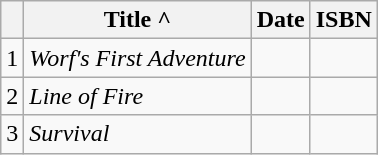<table class="wikitable">
<tr>
<th></th>
<th>Title ^</th>
<th>Date</th>
<th>ISBN</th>
</tr>
<tr>
<td>1</td>
<td><em>Worf's First Adventure</em></td>
<td></td>
<td></td>
</tr>
<tr>
<td>2</td>
<td><em>Line of Fire</em></td>
<td></td>
<td></td>
</tr>
<tr>
<td>3</td>
<td><em>Survival</em></td>
<td></td>
<td></td>
</tr>
</table>
